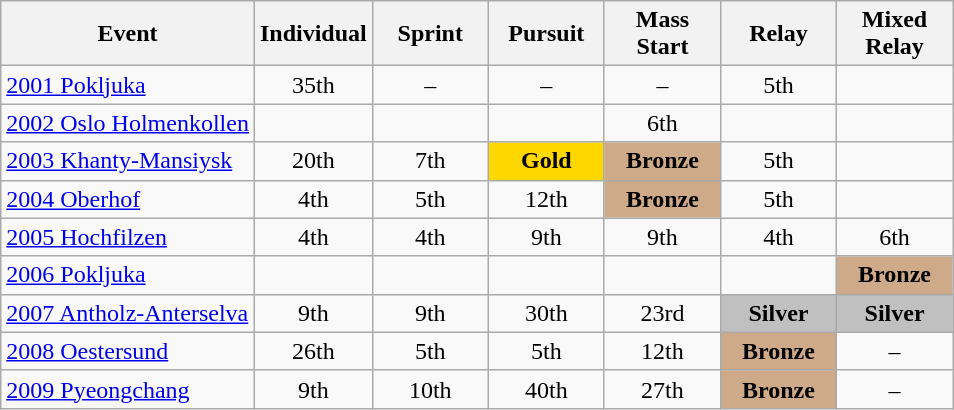<table class="wikitable" style="text-align: center;">
<tr ">
<th>Event</th>
<th style="text-align:center; width:70px;">Individual</th>
<th style="text-align:center; width:70px;">Sprint</th>
<th style="text-align:center; width:70px;">Pursuit</th>
<th style="text-align:center; width:70px;">Mass Start</th>
<th style="text-align:center; width:70px;">Relay</th>
<th style="text-align:center; width:70px;">Mixed Relay</th>
</tr>
<tr>
<td align=left> <a href='#'>2001 Pokljuka</a></td>
<td>35th</td>
<td>–</td>
<td>–</td>
<td>–</td>
<td>5th</td>
<td></td>
</tr>
<tr>
<td align=left> <a href='#'>2002 Oslo Holmenkollen</a></td>
<td></td>
<td></td>
<td></td>
<td>6th</td>
<td></td>
<td></td>
</tr>
<tr>
<td align=left> <a href='#'>2003 Khanty-Mansiysk</a></td>
<td>20th</td>
<td>7th</td>
<td style="background:gold"><strong>Gold</strong></td>
<td style="background:#cfaa88;"><strong>Bronze</strong></td>
<td>5th</td>
<td></td>
</tr>
<tr>
<td align=left> <a href='#'>2004 Oberhof</a></td>
<td>4th</td>
<td>5th</td>
<td>12th</td>
<td style="background:#cfaa88;"><strong>Bronze</strong></td>
<td>5th</td>
<td></td>
</tr>
<tr>
<td align=left> <a href='#'>2005 Hochfilzen</a></td>
<td>4th</td>
<td>4th</td>
<td>9th</td>
<td>9th</td>
<td>4th</td>
<td>6th</td>
</tr>
<tr>
<td align=left> <a href='#'>2006 Pokljuka</a></td>
<td></td>
<td></td>
<td></td>
<td></td>
<td></td>
<td style="background:#cfaa88;"><strong>Bronze</strong></td>
</tr>
<tr>
<td align=left> <a href='#'>2007 Antholz-Anterselva</a></td>
<td>9th</td>
<td>9th</td>
<td>30th</td>
<td>23rd</td>
<td style="background:silver"><strong>Silver</strong></td>
<td style="background:silver"><strong>Silver</strong></td>
</tr>
<tr>
<td align=left> <a href='#'>2008 Oestersund</a></td>
<td>26th</td>
<td>5th</td>
<td>5th</td>
<td>12th</td>
<td style="background:#cfaa88;"><strong>Bronze</strong></td>
<td>–</td>
</tr>
<tr>
<td align=left> <a href='#'>2009 Pyeongchang</a></td>
<td>9th</td>
<td>10th</td>
<td>40th</td>
<td>27th</td>
<td style="background:#cfaa88;"><strong>Bronze</strong></td>
<td>–</td>
</tr>
</table>
